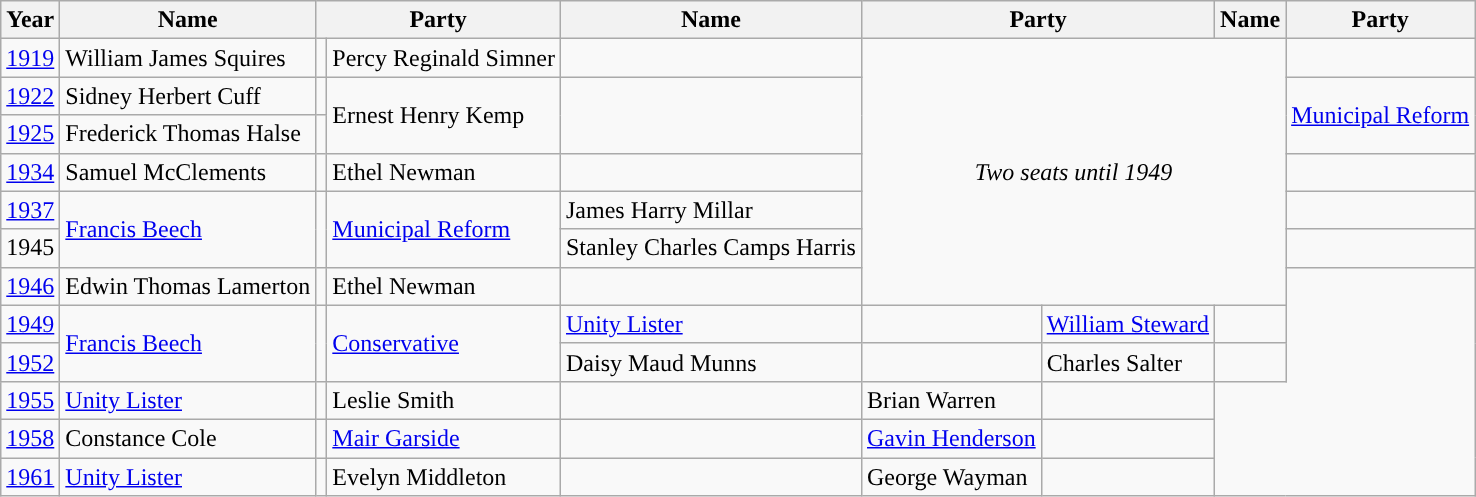<table class="wikitable">
<tr>
<th>Year</th>
<th>Name</th>
<th colspan=2>Party</th>
<th>Name</th>
<th colspan=2>Party</th>
<th>Name</th>
<th colspan=2>Party</th>
</tr>
<tr>
<td><a href='#'>1919</a></td>
<td>William James Squires</td>
<td></td>
<td>Percy Reginald Simner</td>
<td></td>
<td rowspan=7 colspan=3 align="center"><em>Two seats until 1949</em></td>
</tr>
<tr>
<td><a href='#'>1922</a></td>
<td>Sidney Herbert Cuff</td>
<td></td>
<td rowspan=2>Ernest Henry Kemp</td>
<td rowspan=2 style="background-color: "></td>
<td rowspan=2><a href='#'>Municipal Reform</a></td>
</tr>
<tr>
<td><a href='#'>1925</a></td>
<td>Frederick Thomas Halse</td>
<td></td>
</tr>
<tr>
<td><a href='#'>1934</a></td>
<td>Samuel McClements</td>
<td></td>
<td>Ethel Newman</td>
<td></td>
</tr>
<tr>
<td><a href='#'>1937</a></td>
<td rowspan=2><a href='#'>Francis Beech</a></td>
<td rowspan=2 style="background-color: "></td>
<td rowspan=2><a href='#'>Municipal Reform</a></td>
<td>James Harry Millar</td>
<td></td>
</tr>
<tr>
<td>1945</td>
<td>Stanley Charles Camps Harris</td>
<td></td>
</tr>
<tr>
<td><a href='#'>1946</a></td>
<td>Edwin Thomas Lamerton</td>
<td></td>
<td>Ethel Newman</td>
<td></td>
</tr>
<tr>
<td><a href='#'>1949</a></td>
<td rowspan=2><a href='#'>Francis Beech</a></td>
<td rowspan=2 style="background-color: "></td>
<td rowspan=2><a href='#'>Conservative</a></td>
<td><a href='#'>Unity Lister</a></td>
<td></td>
<td><a href='#'>William Steward</a></td>
<td></td>
</tr>
<tr>
<td><a href='#'>1952</a></td>
<td>Daisy Maud Munns</td>
<td></td>
<td>Charles Salter</td>
<td></td>
</tr>
<tr>
<td><a href='#'>1955</a></td>
<td><a href='#'>Unity Lister</a></td>
<td></td>
<td>Leslie Smith</td>
<td></td>
<td>Brian Warren</td>
<td></td>
</tr>
<tr>
<td><a href='#'>1958</a></td>
<td>Constance Cole</td>
<td></td>
<td><a href='#'>Mair Garside</a></td>
<td></td>
<td><a href='#'>Gavin Henderson</a></td>
<td></td>
</tr>
<tr>
<td><a href='#'>1961</a></td>
<td><a href='#'>Unity Lister</a></td>
<td></td>
<td>Evelyn Middleton</td>
<td></td>
<td>George Wayman</td>
<td></td>
</tr>
</table>
